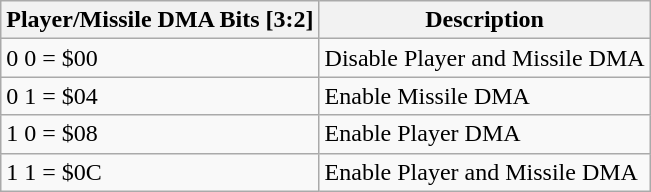<table class="wikitable">
<tr>
<th>Player/Missile DMA Bits [3:2]</th>
<th>Description</th>
</tr>
<tr>
<td>0 0 = $00</td>
<td>Disable Player and Missile DMA</td>
</tr>
<tr>
<td>0 1 = $04</td>
<td>Enable Missile DMA</td>
</tr>
<tr>
<td>1 0 = $08</td>
<td>Enable Player DMA</td>
</tr>
<tr>
<td>1 1 = $0C</td>
<td>Enable Player and Missile DMA</td>
</tr>
</table>
